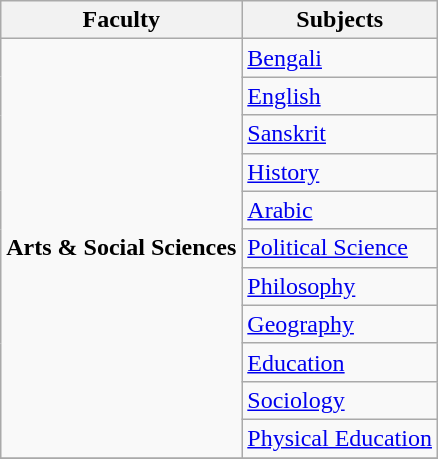<table class="wikitable sortable">
<tr>
<th><strong>Faculty</strong></th>
<th><strong>Subjects</strong></th>
</tr>
<tr>
<td rowspan="11"><strong>Arts & Social Sciences</strong></td>
<td><a href='#'>Bengali</a></td>
</tr>
<tr>
<td><a href='#'>English</a></td>
</tr>
<tr>
<td><a href='#'>Sanskrit</a></td>
</tr>
<tr>
<td><a href='#'>History</a></td>
</tr>
<tr>
<td><a href='#'>Arabic</a></td>
</tr>
<tr>
<td><a href='#'>Political Science</a></td>
</tr>
<tr>
<td><a href='#'>Philosophy</a></td>
</tr>
<tr>
<td><a href='#'>Geography</a></td>
</tr>
<tr>
<td><a href='#'>Education</a></td>
</tr>
<tr>
<td><a href='#'>Sociology</a></td>
</tr>
<tr>
<td><a href='#'>Physical Education</a></td>
</tr>
<tr>
</tr>
</table>
